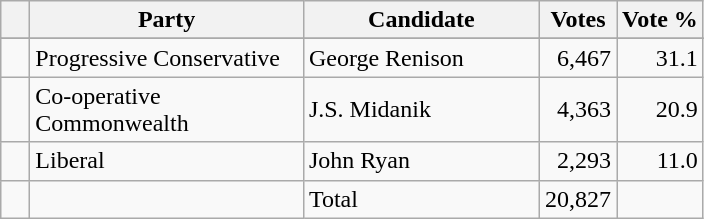<table class="wikitable">
<tr>
<th></th>
<th scope="col" width="175">Party</th>
<th scope="col" width="150">Candidate</th>
<th>Votes</th>
<th>Vote %</th>
</tr>
<tr>
</tr>
<tr>
<td>   </td>
<td>Progressive Conservative</td>
<td>George Renison</td>
<td align=right>6,467</td>
<td align=right>31.1</td>
</tr>
<tr>
<td>   </td>
<td>Co-operative Commonwealth</td>
<td>J.S. Midanik</td>
<td align=right>4,363</td>
<td align=right>20.9</td>
</tr>
<tr>
<td>   </td>
<td>Liberal</td>
<td>John Ryan</td>
<td align=right>2,293</td>
<td align=right>11.0</td>
</tr>
<tr>
<td></td>
<td></td>
<td>Total</td>
<td align=right>20,827</td>
<td></td>
</tr>
</table>
